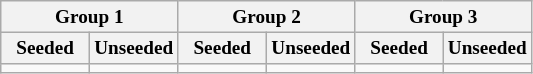<table class="wikitable" style="font-size:80%">
<tr>
<th colspan="2">Group 1</th>
<th colspan="2">Group 2</th>
<th colspan="2">Group 3</th>
</tr>
<tr>
<th width=16.7%>Seeded</th>
<th width=16.7%>Unseeded</th>
<th width=16.7%>Seeded</th>
<th width=16.7%>Unseeded</th>
<th width=16.6%>Seeded</th>
<th width=16.6%>Unseeded</th>
</tr>
<tr>
<td valign=top></td>
<td valign=top></td>
<td valign=top></td>
<td valign=top></td>
<td valign=top></td>
<td valign=top></td>
</tr>
</table>
